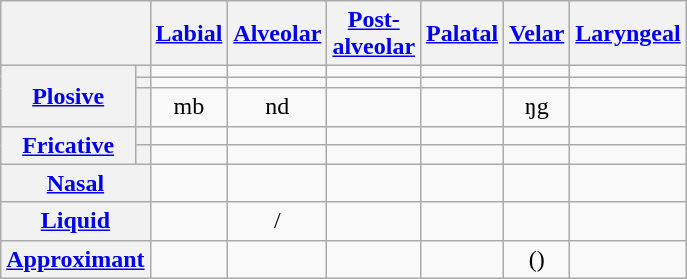<table class="wikitable" style=text-align:center>
<tr>
<th colspan=2></th>
<th><a href='#'>Labial</a></th>
<th><a href='#'>Alveolar</a></th>
<th><a href='#'>Post-<br>alveolar</a></th>
<th><a href='#'>Palatal</a></th>
<th><a href='#'>Velar</a></th>
<th><a href='#'>Laryngeal</a></th>
</tr>
<tr>
<th rowspan=3><a href='#'>Plosive</a></th>
<th></th>
<td></td>
<td></td>
<td></td>
<td></td>
<td></td>
<td></td>
</tr>
<tr>
<th></th>
<td></td>
<td></td>
<td></td>
<td></td>
<td></td>
<td></td>
</tr>
<tr>
<th></th>
<td>mb</td>
<td>nd</td>
<td></td>
<td></td>
<td>ŋg</td>
<td></td>
</tr>
<tr>
<th rowspan=2><a href='#'>Fricative</a></th>
<th></th>
<td></td>
<td></td>
<td></td>
<td></td>
<td></td>
<td></td>
</tr>
<tr>
<th></th>
<td></td>
<td></td>
<td></td>
<td></td>
<td></td>
<td></td>
</tr>
<tr>
<th colspan=2><a href='#'>Nasal</a></th>
<td></td>
<td></td>
<td></td>
<td></td>
<td></td>
<td></td>
</tr>
<tr>
<th colspan=2><a href='#'>Liquid</a></th>
<td></td>
<td>/</td>
<td></td>
<td></td>
<td></td>
<td></td>
</tr>
<tr>
<th colspan=2><a href='#'>Approximant</a></th>
<td></td>
<td></td>
<td></td>
<td></td>
<td>()</td>
<td></td>
</tr>
</table>
